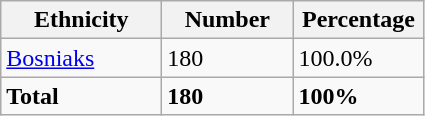<table class="wikitable">
<tr>
<th width="100px">Ethnicity</th>
<th width="80px">Number</th>
<th width="80px">Percentage</th>
</tr>
<tr>
<td><a href='#'>Bosniaks</a></td>
<td>180</td>
<td>100.0%</td>
</tr>
<tr>
<td><strong>Total</strong></td>
<td><strong>180</strong></td>
<td><strong>100%</strong></td>
</tr>
</table>
